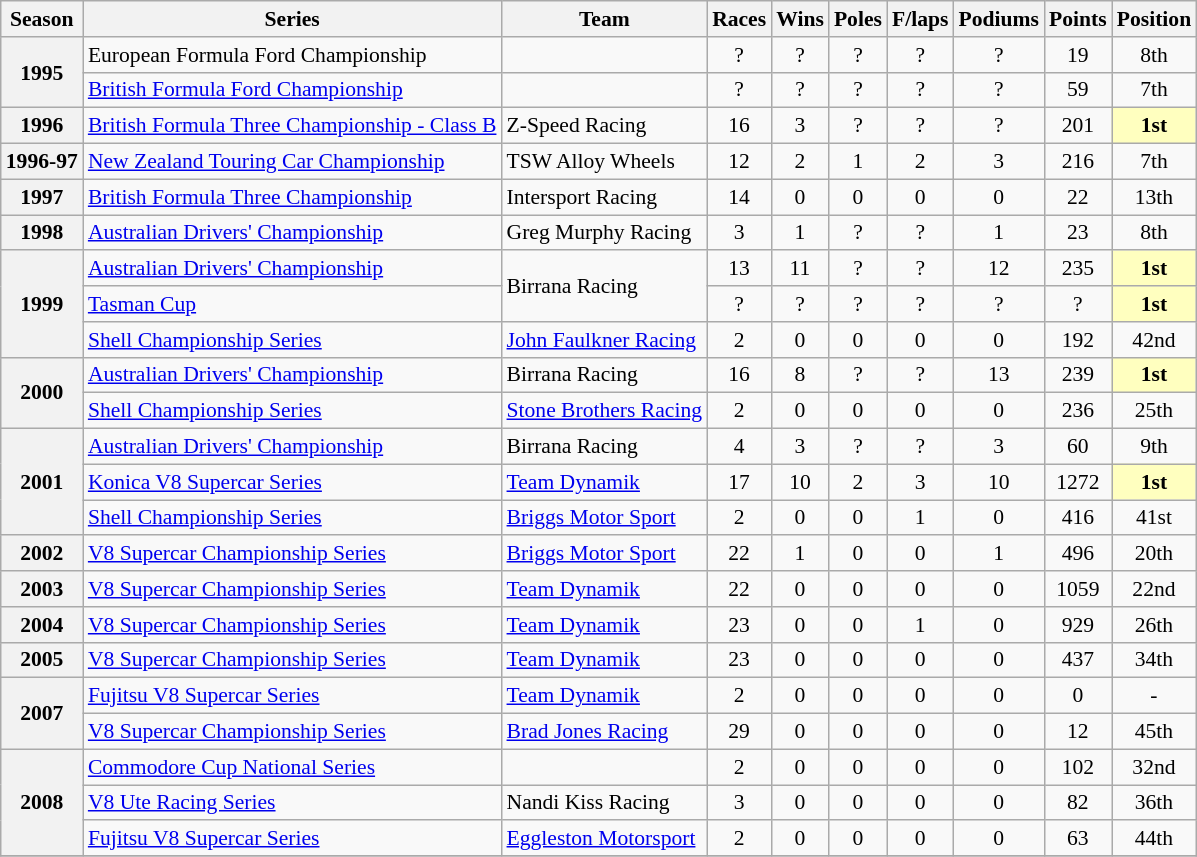<table class="wikitable" style="font-size: 90%; text-align: center;">
<tr>
<th>Season</th>
<th>Series</th>
<th>Team</th>
<th>Races</th>
<th>Wins</th>
<th>Poles</th>
<th>F/laps</th>
<th>Podiums</th>
<th>Points</th>
<th>Position</th>
</tr>
<tr>
<th rowspan="2">1995</th>
<td align="left">European Formula Ford Championship</td>
<td align="left"></td>
<td>?</td>
<td>?</td>
<td>?</td>
<td>?</td>
<td>?</td>
<td>19</td>
<td>8th</td>
</tr>
<tr>
<td align="left"><a href='#'>British Formula Ford Championship</a></td>
<td align="left"></td>
<td>?</td>
<td>?</td>
<td>?</td>
<td>?</td>
<td>?</td>
<td>59</td>
<td>7th</td>
</tr>
<tr>
<th>1996</th>
<td align="left"><a href='#'>British Formula Three Championship - Class B</a></td>
<td align="left">Z-Speed Racing</td>
<td>16</td>
<td>3</td>
<td>?</td>
<td>?</td>
<td>?</td>
<td>201</td>
<td style="background: #ffffbf"><strong>1st</strong></td>
</tr>
<tr>
<th>1996-97</th>
<td align="left"><a href='#'>New Zealand Touring Car Championship</a></td>
<td align="left">TSW Alloy Wheels</td>
<td>12</td>
<td>2</td>
<td>1</td>
<td>2</td>
<td>3</td>
<td>216</td>
<td>7th</td>
</tr>
<tr>
<th>1997</th>
<td align="left"><a href='#'>British Formula Three Championship</a></td>
<td align="left">Intersport Racing</td>
<td>14</td>
<td>0</td>
<td>0</td>
<td>0</td>
<td>0</td>
<td>22</td>
<td>13th</td>
</tr>
<tr>
<th>1998</th>
<td align="left"><a href='#'>Australian Drivers' Championship</a></td>
<td align="left">Greg Murphy Racing</td>
<td>3</td>
<td>1</td>
<td>?</td>
<td>?</td>
<td>1</td>
<td>23</td>
<td>8th</td>
</tr>
<tr>
<th rowspan="3">1999</th>
<td align="left"><a href='#'>Australian Drivers' Championship</a></td>
<td rowspan=2 align="left">Birrana Racing</td>
<td>13</td>
<td>11</td>
<td>?</td>
<td>?</td>
<td>12</td>
<td>235</td>
<td style="background: #ffffbf"><strong>1st</strong></td>
</tr>
<tr>
<td align="left"><a href='#'>Tasman Cup</a></td>
<td>?</td>
<td>?</td>
<td>?</td>
<td>?</td>
<td>?</td>
<td>?</td>
<td style="background: #ffffbf"><strong>1st</strong></td>
</tr>
<tr>
<td align="left"><a href='#'>Shell Championship Series</a></td>
<td align="left"><a href='#'>John Faulkner Racing</a></td>
<td>2</td>
<td>0</td>
<td>0</td>
<td>0</td>
<td>0</td>
<td>192</td>
<td>42nd</td>
</tr>
<tr>
<th rowspan="2">2000</th>
<td align="left"><a href='#'>Australian Drivers' Championship</a></td>
<td align="left">Birrana Racing</td>
<td>16</td>
<td>8</td>
<td>?</td>
<td>?</td>
<td>13</td>
<td>239</td>
<td style="background: #ffffbf"><strong>1st</strong></td>
</tr>
<tr>
<td align="left"><a href='#'>Shell Championship Series</a></td>
<td align="left"><a href='#'>Stone Brothers Racing</a></td>
<td>2</td>
<td>0</td>
<td>0</td>
<td>0</td>
<td>0</td>
<td>236</td>
<td>25th</td>
</tr>
<tr>
<th rowspan="3">2001</th>
<td align="left"><a href='#'>Australian Drivers' Championship</a></td>
<td align="left">Birrana Racing</td>
<td>4</td>
<td>3</td>
<td>?</td>
<td>?</td>
<td>3</td>
<td>60</td>
<td>9th</td>
</tr>
<tr>
<td align="left"><a href='#'>Konica V8 Supercar Series</a></td>
<td align="left"><a href='#'>Team Dynamik</a></td>
<td>17</td>
<td>10</td>
<td>2</td>
<td>3</td>
<td>10</td>
<td>1272</td>
<td style="background: #ffffbf"><strong>1st</strong></td>
</tr>
<tr>
<td align="left"><a href='#'>Shell Championship Series</a></td>
<td align="left"><a href='#'>Briggs Motor Sport</a></td>
<td>2</td>
<td>0</td>
<td>0</td>
<td>1</td>
<td>0</td>
<td>416</td>
<td>41st</td>
</tr>
<tr>
<th>2002</th>
<td align="left"><a href='#'>V8 Supercar Championship Series</a></td>
<td align="left"><a href='#'>Briggs Motor Sport</a></td>
<td>22</td>
<td>1</td>
<td>0</td>
<td>0</td>
<td>1</td>
<td>496</td>
<td>20th</td>
</tr>
<tr>
<th>2003</th>
<td align="left"><a href='#'>V8 Supercar Championship Series</a></td>
<td align="left"><a href='#'>Team Dynamik</a></td>
<td>22</td>
<td>0</td>
<td>0</td>
<td>0</td>
<td>0</td>
<td>1059</td>
<td>22nd</td>
</tr>
<tr>
<th>2004</th>
<td align="left"><a href='#'>V8 Supercar Championship Series</a></td>
<td align="left"><a href='#'>Team Dynamik</a></td>
<td>23</td>
<td>0</td>
<td>0</td>
<td>1</td>
<td>0</td>
<td>929</td>
<td>26th</td>
</tr>
<tr>
<th>2005</th>
<td align="left"><a href='#'>V8 Supercar Championship Series</a></td>
<td align="left"><a href='#'>Team Dynamik</a></td>
<td>23</td>
<td>0</td>
<td>0</td>
<td>0</td>
<td>0</td>
<td>437</td>
<td>34th</td>
</tr>
<tr>
<th rowspan="2">2007</th>
<td align="left"><a href='#'>Fujitsu V8 Supercar Series</a></td>
<td align="left"><a href='#'>Team Dynamik</a></td>
<td>2</td>
<td>0</td>
<td>0</td>
<td>0</td>
<td>0</td>
<td>0</td>
<td>-</td>
</tr>
<tr>
<td align="left"><a href='#'>V8 Supercar Championship Series</a></td>
<td align="left"><a href='#'>Brad Jones Racing</a></td>
<td>29</td>
<td>0</td>
<td>0</td>
<td>0</td>
<td>0</td>
<td>12</td>
<td>45th</td>
</tr>
<tr>
<th rowspan="3">2008</th>
<td align="left"><a href='#'>Commodore Cup National Series</a></td>
<td align="left"></td>
<td>2</td>
<td>0</td>
<td>0</td>
<td>0</td>
<td>0</td>
<td>102</td>
<td>32nd</td>
</tr>
<tr>
<td align="left"><a href='#'>V8 Ute Racing Series</a></td>
<td align="left">Nandi Kiss Racing</td>
<td>3</td>
<td>0</td>
<td>0</td>
<td>0</td>
<td>0</td>
<td>82</td>
<td>36th</td>
</tr>
<tr>
<td align="left"><a href='#'>Fujitsu V8 Supercar Series</a></td>
<td align="left"><a href='#'>Eggleston Motorsport</a></td>
<td>2</td>
<td>0</td>
<td>0</td>
<td>0</td>
<td>0</td>
<td>63</td>
<td>44th</td>
</tr>
<tr>
</tr>
</table>
